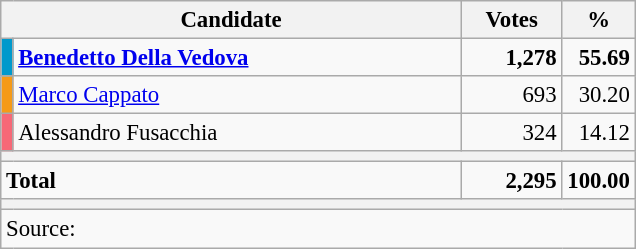<table class="wikitable" style="text-align:right; font-size:95%;">
<tr>
<th colspan="2" width="300">Candidate</th>
<th width="60">Votes</th>
<th width="40">%</th>
</tr>
<tr>
<td style="color:inherit;background:#0099CC"></td>
<td align="left"><strong><a href='#'>Benedetto Della Vedova</a></strong></td>
<td><strong>1,278</strong></td>
<td><strong>55.69</strong></td>
</tr>
<tr>
<td width="1" bgcolor=#F59A17></td>
<td align="left"><a href='#'>Marco Cappato</a></td>
<td>693</td>
<td>30.20</td>
</tr>
<tr>
<td style="color:inherit;background:#F76877"></td>
<td align="left">Alessandro Fusacchia</td>
<td>324</td>
<td>14.12</td>
</tr>
<tr>
<th colspan="4"></th>
</tr>
<tr style="font-weight:bold;">
<td align="left" colspan="2">Total</td>
<td>2,295</td>
<td>100.00</td>
</tr>
<tr>
<th colspan="4"></th>
</tr>
<tr>
<td colspan="4" align="left">Source:  </td>
</tr>
</table>
